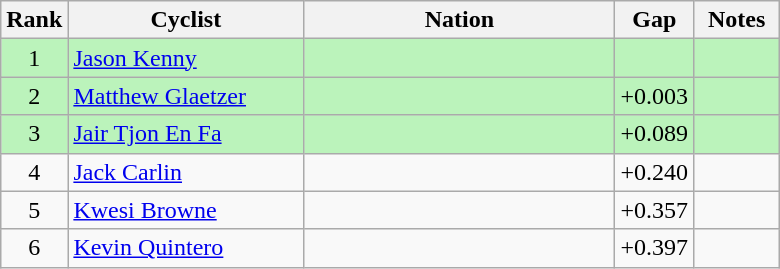<table class="wikitable" style="text-align:center">
<tr>
<th width=30>Rank</th>
<th width=150>Cyclist</th>
<th width=200>Nation</th>
<th width=30>Gap</th>
<th width=50>Notes</th>
</tr>
<tr bgcolor=#bbf3bb>
<td>1</td>
<td align=left><a href='#'>Jason Kenny</a></td>
<td align=left></td>
<td></td>
<td></td>
</tr>
<tr bgcolor=#bbf3bb>
<td>2</td>
<td align=left><a href='#'>Matthew Glaetzer</a></td>
<td align=left></td>
<td>+0.003</td>
<td></td>
</tr>
<tr bgcolor=#bbf3bb>
<td>3</td>
<td align=left><a href='#'>Jair Tjon En Fa</a></td>
<td align=left></td>
<td>+0.089</td>
<td></td>
</tr>
<tr>
<td>4</td>
<td align=left><a href='#'>Jack Carlin</a></td>
<td align=left></td>
<td>+0.240</td>
<td></td>
</tr>
<tr>
<td>5</td>
<td align=left><a href='#'>Kwesi Browne</a></td>
<td align=left></td>
<td>+0.357</td>
<td></td>
</tr>
<tr>
<td>6</td>
<td align=left><a href='#'>Kevin Quintero</a></td>
<td align=left></td>
<td>+0.397</td>
<td></td>
</tr>
</table>
